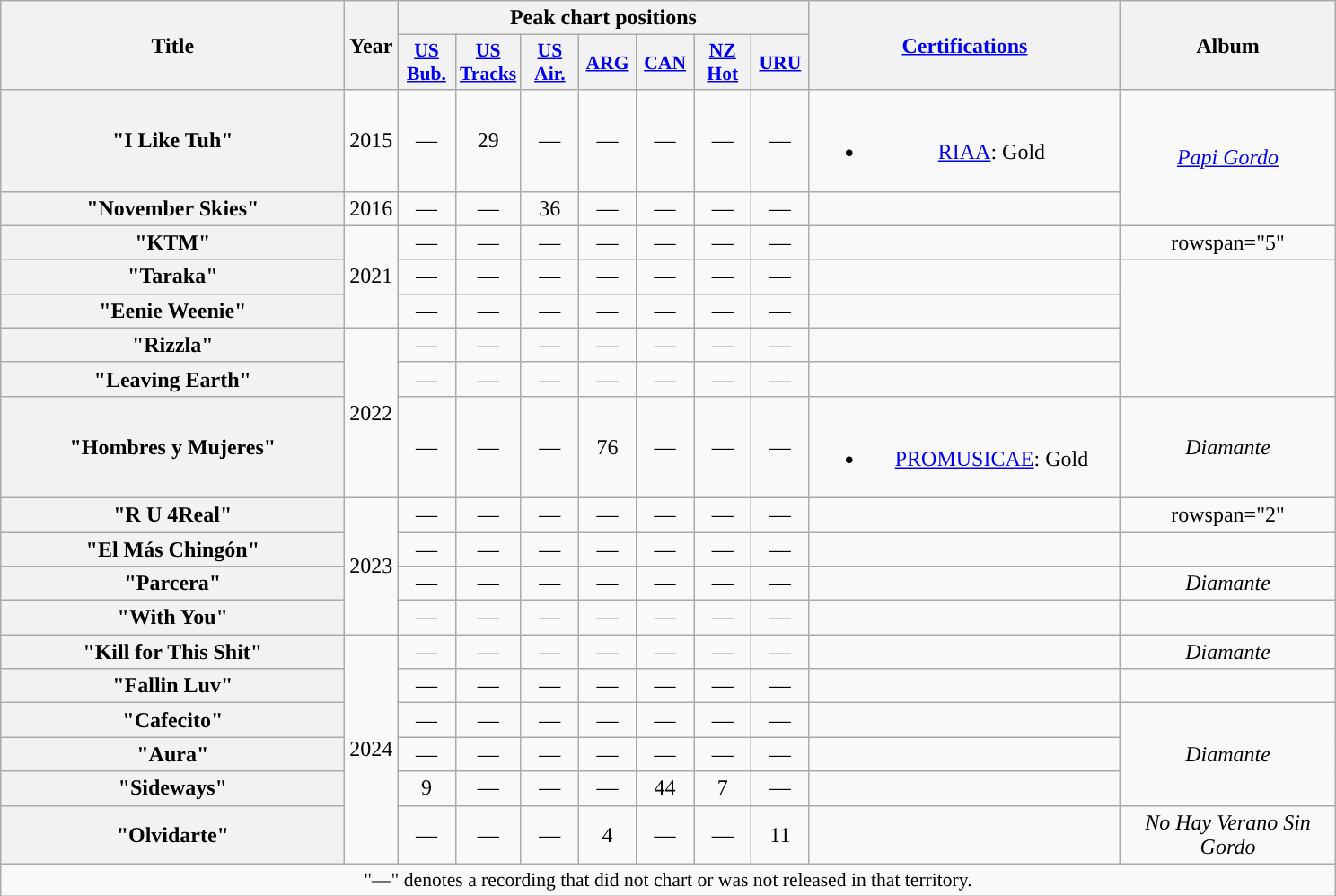<table class="wikitable plainrowheaders" style="text-align:center;">
<tr>
<th scope="col" rowspan="2" style="width:15.5em;">Title</th>
<th scope="col" rowspan="2" style="width:1em;">Year</th>
<th scope="col" colspan="7">Peak chart positions</th>
<th scope="col" rowspan="2" style="width:14em;"><a href='#'>Certifications</a></th>
<th scope="col" rowspan="2" style="width:9.5em;">Album</th>
</tr>
<tr>
<th scope="col" style="width:2.5em;font-size:90%;"><a href='#'>US<br>Bub.</a><br></th>
<th scope="col" style="width:2.5em;font-size:90%;"><a href='#'>US<br>Tracks</a><br></th>
<th scope="col" style="width:2.5em;font-size:90%;"><a href='#'>US<br>Air.</a><br></th>
<th scope="col" style="width:2.5em;font-size:90%;"><a href='#'>ARG</a><br></th>
<th scope="col" style="width:2.5em;font-size:90%;"><a href='#'>CAN</a><br></th>
<th scope="col" style="width:2.5em;font-size:90%;"><a href='#'>NZ<br>Hot</a><br></th>
<th scope="col" style="width:2.5em;font-size:90%;"><a href='#'>URU</a><br></th>
</tr>
<tr>
<th scope="row">"I Like Tuh"<br></th>
<td>2015</td>
<td>—</td>
<td>29</td>
<td>—</td>
<td>—</td>
<td>—</td>
<td>—</td>
<td>—</td>
<td><br><ul><li><a href='#'>RIAA</a>: Gold</li></ul></td>
<td rowspan="2"><em><a href='#'>Papi Gordo</a></em></td>
</tr>
<tr>
<th scope="row">"November Skies"<br></th>
<td>2016</td>
<td>—</td>
<td>—</td>
<td>36</td>
<td>—</td>
<td>—</td>
<td>—</td>
<td>—</td>
</tr>
<tr>
<th scope="row">"KTM"</th>
<td rowspan="3">2021</td>
<td>—</td>
<td>—</td>
<td>—</td>
<td>—</td>
<td>—</td>
<td>—</td>
<td>—</td>
<td></td>
<td>rowspan="5" </td>
</tr>
<tr>
<th scope="row">"Taraka"</th>
<td>—</td>
<td>—</td>
<td>—</td>
<td>—</td>
<td>—</td>
<td>—</td>
<td>—</td>
<td></td>
</tr>
<tr>
<th scope="row">"Eenie Weenie"</th>
<td>—</td>
<td>—</td>
<td>—</td>
<td>—</td>
<td>—</td>
<td>—</td>
<td>—</td>
<td></td>
</tr>
<tr>
<th scope="row">"Rizzla"<br></th>
<td rowspan="3">2022</td>
<td>—</td>
<td>—</td>
<td>—</td>
<td>—</td>
<td>—</td>
<td>—</td>
<td>—</td>
<td></td>
</tr>
<tr>
<th scope="row">"Leaving Earth"<br></th>
<td>—</td>
<td>—</td>
<td>—</td>
<td>—</td>
<td>—</td>
<td>—</td>
<td>—</td>
<td></td>
</tr>
<tr>
<th scope="row">"Hombres y Mujeres"<br></th>
<td>—</td>
<td>—</td>
<td>—</td>
<td>76</td>
<td>—</td>
<td>—</td>
<td>—</td>
<td><br><ul><li><a href='#'>PROMUSICAE</a>: Gold</li></ul></td>
<td><em>Diamante</em></td>
</tr>
<tr>
<th scope="row">"R U 4Real"<br></th>
<td rowspan="4">2023</td>
<td>—</td>
<td>—</td>
<td>—</td>
<td>—</td>
<td>—</td>
<td>—</td>
<td>—</td>
<td></td>
<td>rowspan="2" </td>
</tr>
<tr>
<th scope="row">"El Más Chingón"<br></th>
<td>—</td>
<td>—</td>
<td>—</td>
<td>—</td>
<td>—</td>
<td>—</td>
<td>—</td>
<td></td>
</tr>
<tr>
<th scope="row">"Parcera"<br></th>
<td>—</td>
<td>—</td>
<td>—</td>
<td>—</td>
<td>—</td>
<td>—</td>
<td>—</td>
<td></td>
<td><em>Diamante</em></td>
</tr>
<tr>
<th scope="row">"With You"<br></th>
<td>—</td>
<td>—</td>
<td>—</td>
<td>—</td>
<td>—</td>
<td>—</td>
<td>—</td>
<td></td>
<td></td>
</tr>
<tr>
<th scope="row">"Kill for This Shit"<br></th>
<td rowspan="6">2024</td>
<td>—</td>
<td>—</td>
<td>—</td>
<td>—</td>
<td>—</td>
<td>—</td>
<td>—</td>
<td></td>
<td><em>Diamante</em></td>
</tr>
<tr>
<th scope="row">"Fallin Luv"<br></th>
<td>—</td>
<td>—</td>
<td>—</td>
<td>—</td>
<td>—</td>
<td>—</td>
<td>—</td>
<td></td>
<td></td>
</tr>
<tr>
<th scope="row">"Cafecito"<br></th>
<td>—</td>
<td>—</td>
<td>—</td>
<td>—</td>
<td>—</td>
<td>—</td>
<td>—</td>
<td></td>
<td rowspan="3"><em>Diamante</em></td>
</tr>
<tr>
<th scope="row">"Aura"<br></th>
<td>—</td>
<td>—</td>
<td>—</td>
<td>—</td>
<td>—</td>
<td>—</td>
<td>—</td>
<td></td>
</tr>
<tr>
<th scope="row">"Sideways"<br></th>
<td>9</td>
<td>—</td>
<td>—</td>
<td>—</td>
<td>44</td>
<td>7</td>
<td>—</td>
<td></td>
</tr>
<tr>
<th scope="row">"Olvidarte"<br></th>
<td>—</td>
<td>—</td>
<td>—</td>
<td>4<br></td>
<td>—</td>
<td>—</td>
<td>11</td>
<td></td>
<td><em>No Hay Verano Sin Gordo</em></td>
</tr>
<tr>
<td colspan="11" style="font-size:90%">"—" denotes a recording that did not chart or was not released in that territory.</td>
</tr>
</table>
